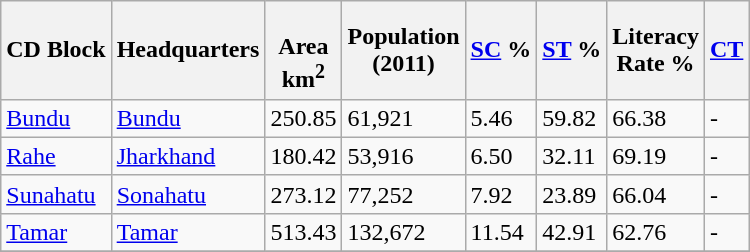<table class="wikitable sortable">
<tr>
<th>CD Block</th>
<th>Headquarters</th>
<th><br>Area<br>km<sup>2</sup></th>
<th>Population<br>(2011)</th>
<th><a href='#'>SC</a> %</th>
<th><a href='#'>ST</a> %</th>
<th>Literacy<br> Rate %</th>
<th><a href='#'>CT</a></th>
</tr>
<tr>
<td><a href='#'>Bundu</a></td>
<td><a href='#'>Bundu</a></td>
<td>250.85</td>
<td>61,921</td>
<td>5.46</td>
<td>59.82</td>
<td>66.38</td>
<td>-</td>
</tr>
<tr>
<td><a href='#'>Rahe</a></td>
<td><a href='#'>Jharkhand</a></td>
<td>180.42</td>
<td>53,916</td>
<td>6.50</td>
<td>32.11</td>
<td>69.19</td>
<td>-</td>
</tr>
<tr>
<td><a href='#'>Sunahatu</a></td>
<td><a href='#'>Sonahatu</a></td>
<td>273.12</td>
<td>77,252</td>
<td>7.92</td>
<td>23.89</td>
<td>66.04</td>
<td>-</td>
</tr>
<tr>
<td><a href='#'>Tamar</a></td>
<td><a href='#'>Tamar</a></td>
<td>513.43</td>
<td>132,672</td>
<td>11.54</td>
<td>42.91</td>
<td>62.76</td>
<td>-</td>
</tr>
<tr>
</tr>
</table>
